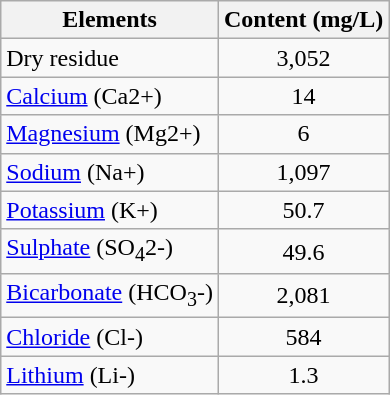<table class="wikitable">
<tr>
<th>Elements</th>
<th>Content (mg/L)</th>
</tr>
<tr>
<td>Dry residue</td>
<td align="center">3,052</td>
</tr>
<tr>
<td><a href='#'>Calcium</a> (Ca2+)</td>
<td align="center">14</td>
</tr>
<tr>
<td><a href='#'>Magnesium</a> (Mg2+)</td>
<td align="center">6</td>
</tr>
<tr>
<td><a href='#'>Sodium</a> (Na+)</td>
<td align="center">1,097</td>
</tr>
<tr>
<td><a href='#'>Potassium</a> (K+)</td>
<td align="center">50.7</td>
</tr>
<tr>
<td><a href='#'>Sulphate</a> (SO<sub>4</sub>2-)</td>
<td align="center">49.6</td>
</tr>
<tr>
<td><a href='#'>Bicarbonate</a> (HCO<sub>3</sub>-)</td>
<td align="center">2,081</td>
</tr>
<tr>
<td><a href='#'>Chloride</a> (Cl-)</td>
<td align="center">584</td>
</tr>
<tr>
<td><a href='#'>Lithium</a> (Li-)</td>
<td align="center">1.3</td>
</tr>
</table>
